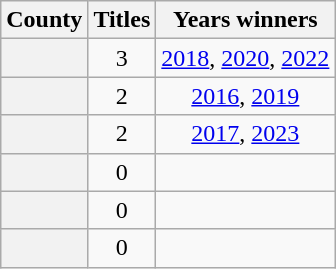<table class="wikitable plainrowheaders sortable">
<tr>
<th scope="col">County</th>
<th scope="col">Titles</th>
<th scope="col">Years winners</th>
</tr>
<tr align="center">
<th scope="row"> </th>
<td>3</td>
<td><a href='#'>2018</a>, <a href='#'>2020</a>, <a href='#'>2022</a></td>
</tr>
<tr align="center">
<th scope="row"> </th>
<td>2</td>
<td><a href='#'>2016</a>, <a href='#'>2019</a></td>
</tr>
<tr align="center">
<th scope="row"> </th>
<td>2</td>
<td><a href='#'>2017</a>, <a href='#'>2023</a></td>
</tr>
<tr align="center">
<th scope="row"> </th>
<td>0</td>
<td></td>
</tr>
<tr align="center">
<th scope="row"> </th>
<td>0</td>
<td></td>
</tr>
<tr align="center">
<th scope="row"> </th>
<td>0</td>
<td></td>
</tr>
</table>
